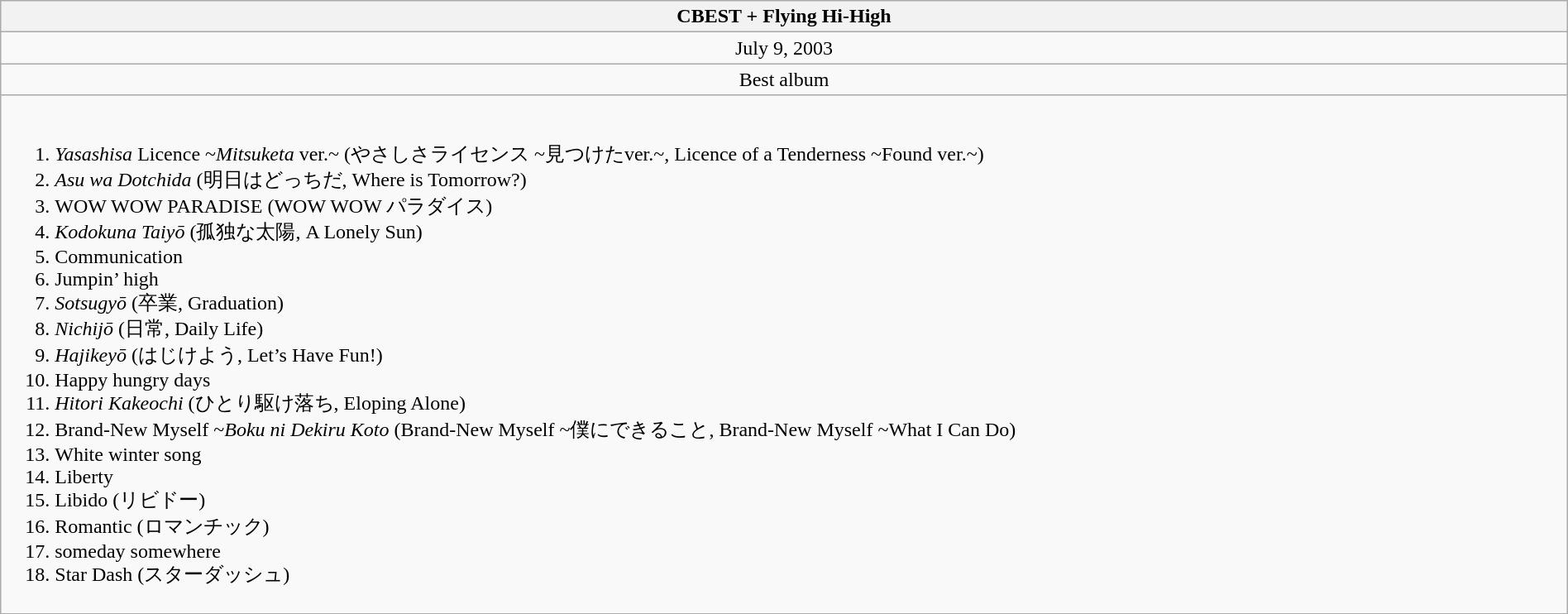<table class="wikitable" style="width:100%">
<tr>
<th>CBEST + Flying Hi-High</th>
</tr>
<tr>
<td style="text-align:center">July 9, 2003</td>
</tr>
<tr>
<td style="text-align:center">Best album</td>
</tr>
<tr>
<td><br><ol><li><em>Yasashisa</em> Licence ~<em>Mitsuketa</em> ver.~ (やさしさライセンス ~見つけたver.~, Licence of a Tenderness ~Found ver.~)</li><li><em>Asu wa Dotchida</em> (明日はどっちだ, Where is Tomorrow?)</li><li>WOW WOW PARADISE (WOW WOW パラダイス)</li><li><em>Kodokuna Taiyō</em> (孤独な太陽, A Lonely Sun)</li><li>Communication</li><li>Jumpin’ high</li><li><em>Sotsugyō</em> (卒業, Graduation)</li><li><em>Nichijō</em> (日常, Daily Life)</li><li><em>Hajikeyō</em> (はじけよう, Let’s Have Fun!)</li><li>Happy hungry days</li><li><em>Hitori Kakeochi</em> (ひとり駆け落ち, Eloping Alone)</li><li>Brand-New Myself ~<em>Boku ni Dekiru Koto</em> (Brand-New Myself ~僕にできること, Brand-New Myself ~What I Can Do)</li><li>White winter song</li><li>Liberty</li><li>Libido (リビドー)</li><li>Romantic (ロマンチック)</li><li>someday somewhere</li><li>Star Dash (スターダッシュ)</li></ol></td>
</tr>
</table>
